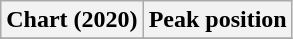<table class="wikitable sortable plainrowheaders" style="text-align:center">
<tr>
<th scope="col">Chart (2020)</th>
<th scope="col">Peak position</th>
</tr>
<tr>
</tr>
</table>
